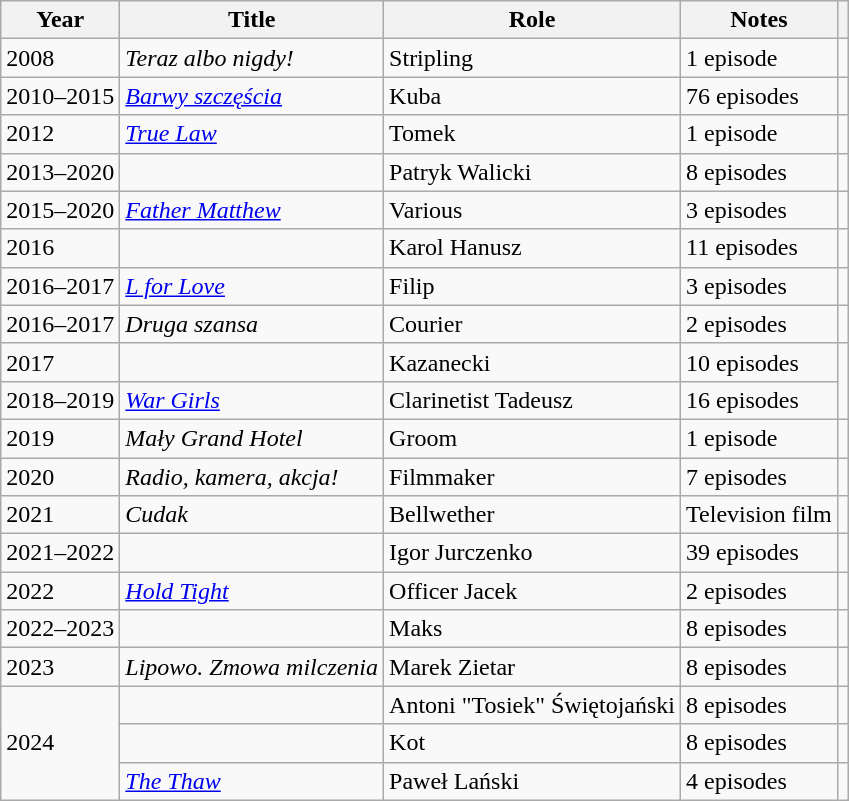<table class="wikitable sortable">
<tr>
<th>Year</th>
<th>Title</th>
<th>Role</th>
<th class="unsortable">Notes</th>
<th class="unsortable"></th>
</tr>
<tr>
<td>2008</td>
<td><em>Teraz albo nigdy!</em></td>
<td>Stripling</td>
<td>1 episode</td>
<td></td>
</tr>
<tr>
<td>2010–2015</td>
<td><em><a href='#'>Barwy szczęścia</a></em></td>
<td>Kuba</td>
<td>76 episodes</td>
<td></td>
</tr>
<tr>
<td>2012</td>
<td><em><a href='#'>True Law</a></em></td>
<td>Tomek</td>
<td>1 episode</td>
<td></td>
</tr>
<tr>
<td>2013–2020</td>
<td><em></em></td>
<td>Patryk Walicki</td>
<td>8 episodes</td>
<td></td>
</tr>
<tr>
<td>2015–2020</td>
<td><em><a href='#'>Father Matthew</a></em></td>
<td>Various</td>
<td>3 episodes</td>
<td></td>
</tr>
<tr>
<td>2016</td>
<td><em></em></td>
<td>Karol Hanusz</td>
<td>11 episodes</td>
<td></td>
</tr>
<tr>
<td>2016–2017</td>
<td><em><a href='#'>L for Love</a></em></td>
<td>Filip</td>
<td>3 episodes</td>
<td></td>
</tr>
<tr>
<td>2016–2017</td>
<td><em>Druga szansa</em></td>
<td>Courier</td>
<td>2 episodes</td>
<td></td>
</tr>
<tr>
<td>2017</td>
<td><em></em></td>
<td>Kazanecki</td>
<td>10 episodes</td>
<td rowspan="2"></td>
</tr>
<tr>
<td>2018–2019</td>
<td><em><a href='#'>War Girls</a></em></td>
<td>Clarinetist Tadeusz</td>
<td>16 episodes</td>
</tr>
<tr>
<td>2019</td>
<td><em>Mały Grand Hotel</em></td>
<td>Groom</td>
<td>1 episode</td>
<td></td>
</tr>
<tr>
<td>2020</td>
<td><em>Radio, kamera, akcja!</em></td>
<td>Filmmaker</td>
<td>7 episodes</td>
<td></td>
</tr>
<tr>
<td>2021</td>
<td><em>Cudak</em></td>
<td>Bellwether</td>
<td>Television film</td>
<td></td>
</tr>
<tr>
<td>2021–2022</td>
<td><em></em></td>
<td>Igor Jurczenko</td>
<td>39 episodes</td>
<td></td>
</tr>
<tr>
<td>2022</td>
<td><em><a href='#'>Hold Tight</a></em></td>
<td>Officer Jacek</td>
<td>2 episodes</td>
<td></td>
</tr>
<tr>
<td>2022–2023</td>
<td><em></em></td>
<td>Maks</td>
<td>8 episodes</td>
<td></td>
</tr>
<tr>
<td>2023</td>
<td><em>Lipowo. Zmowa milczenia</em></td>
<td>Marek Zietar</td>
<td>8 episodes</td>
<td></td>
</tr>
<tr>
<td rowspan="3">2024</td>
<td><em></em></td>
<td>Antoni "Tosiek" Świętojański</td>
<td>8 episodes</td>
<td></td>
</tr>
<tr>
<td><em></em></td>
<td>Kot</td>
<td>8 episodes</td>
<td></td>
</tr>
<tr>
<td><em><a href='#'>The Thaw</a></em></td>
<td>Paweł Lański</td>
<td>4 episodes</td>
<td></td>
</tr>
</table>
